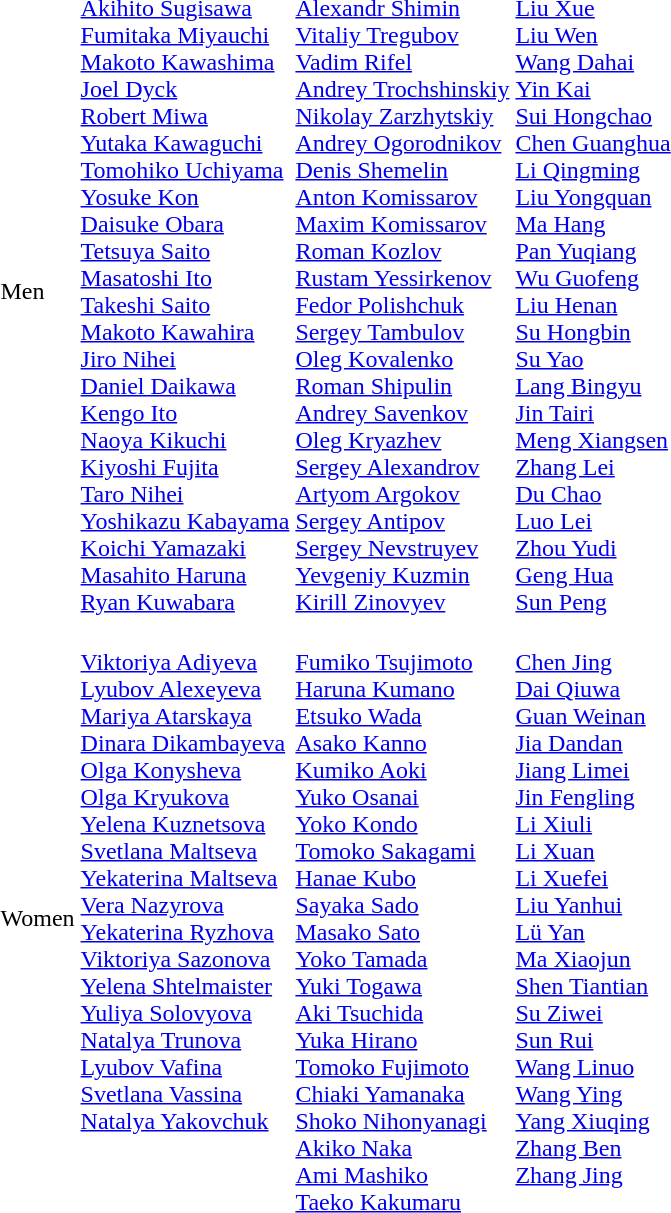<table>
<tr>
<td>Men<br></td>
<td><br><a href='#'>Akihito Sugisawa</a><br><a href='#'>Fumitaka Miyauchi</a><br><a href='#'>Makoto Kawashima</a><br><a href='#'>Joel Dyck</a><br><a href='#'>Robert Miwa</a><br><a href='#'>Yutaka Kawaguchi</a><br><a href='#'>Tomohiko Uchiyama</a><br><a href='#'>Yosuke Kon</a><br><a href='#'>Daisuke Obara</a><br><a href='#'>Tetsuya Saito</a><br><a href='#'>Masatoshi Ito</a><br><a href='#'>Takeshi Saito</a><br><a href='#'>Makoto Kawahira</a><br><a href='#'>Jiro Nihei</a><br><a href='#'>Daniel Daikawa</a><br><a href='#'>Kengo Ito</a><br><a href='#'>Naoya Kikuchi</a><br><a href='#'>Kiyoshi Fujita</a><br><a href='#'>Taro Nihei</a><br><a href='#'>Yoshikazu Kabayama</a><br><a href='#'>Koichi Yamazaki</a><br><a href='#'>Masahito Haruna</a><br><a href='#'>Ryan Kuwabara</a></td>
<td><br><a href='#'>Alexandr Shimin</a><br><a href='#'>Vitaliy Tregubov</a><br><a href='#'>Vadim Rifel</a><br><a href='#'>Andrey Trochshinskiy</a><br><a href='#'>Nikolay Zarzhytskiy</a><br><a href='#'>Andrey Ogorodnikov</a><br><a href='#'>Denis Shemelin</a><br><a href='#'>Anton Komissarov</a><br><a href='#'>Maxim Komissarov</a><br><a href='#'>Roman Kozlov</a><br><a href='#'>Rustam Yessirkenov</a><br><a href='#'>Fedor Polishchuk</a><br><a href='#'>Sergey Tambulov</a><br><a href='#'>Oleg Kovalenko</a><br><a href='#'>Roman Shipulin</a><br><a href='#'>Andrey Savenkov</a><br><a href='#'>Oleg Kryazhev</a><br><a href='#'>Sergey Alexandrov</a><br><a href='#'>Artyom Argokov</a><br><a href='#'>Sergey Antipov</a><br><a href='#'>Sergey Nevstruyev</a><br><a href='#'>Yevgeniy Kuzmin</a><br><a href='#'>Kirill Zinovyev</a></td>
<td><br><a href='#'>Liu Xue</a><br><a href='#'>Liu Wen</a><br><a href='#'>Wang Dahai</a><br><a href='#'>Yin Kai</a><br><a href='#'>Sui Hongchao</a><br><a href='#'>Chen Guanghua</a><br><a href='#'>Li Qingming</a><br><a href='#'>Liu Yongquan</a><br><a href='#'>Ma Hang</a><br><a href='#'>Pan Yuqiang</a><br><a href='#'>Wu Guofeng</a><br><a href='#'>Liu Henan</a><br><a href='#'>Su Hongbin</a><br><a href='#'>Su Yao</a><br><a href='#'>Lang Bingyu</a><br><a href='#'>Jin Tairi</a><br><a href='#'>Meng Xiangsen</a><br><a href='#'>Zhang Lei</a><br><a href='#'>Du Chao</a><br><a href='#'>Luo Lei</a><br><a href='#'>Zhou Yudi</a><br><a href='#'>Geng Hua</a><br><a href='#'>Sun Peng</a></td>
</tr>
<tr>
<td>Women<br></td>
<td valign=top><br><a href='#'>Viktoriya Adiyeva</a><br><a href='#'>Lyubov Alexeyeva</a><br><a href='#'>Mariya Atarskaya</a><br><a href='#'>Dinara Dikambayeva</a><br><a href='#'>Olga Konysheva</a><br><a href='#'>Olga Kryukova</a><br><a href='#'>Yelena Kuznetsova</a><br><a href='#'>Svetlana Maltseva</a><br><a href='#'>Yekaterina Maltseva</a><br><a href='#'>Vera Nazyrova</a><br><a href='#'>Yekaterina Ryzhova</a><br><a href='#'>Viktoriya Sazonova</a><br><a href='#'>Yelena Shtelmaister</a><br><a href='#'>Yuliya Solovyova</a><br><a href='#'>Natalya Trunova</a><br><a href='#'>Lyubov Vafina</a><br><a href='#'>Svetlana Vassina</a><br><a href='#'>Natalya Yakovchuk</a></td>
<td valign=top><br><a href='#'>Fumiko Tsujimoto</a><br><a href='#'>Haruna Kumano</a><br><a href='#'>Etsuko Wada</a><br><a href='#'>Asako Kanno</a><br><a href='#'>Kumiko Aoki</a><br><a href='#'>Yuko Osanai</a><br><a href='#'>Yoko Kondo</a><br><a href='#'>Tomoko Sakagami</a><br><a href='#'>Hanae Kubo</a><br><a href='#'>Sayaka Sado</a><br><a href='#'>Masako Sato</a><br><a href='#'>Yoko Tamada</a><br><a href='#'>Yuki Togawa</a><br><a href='#'>Aki Tsuchida</a><br><a href='#'>Yuka Hirano</a><br><a href='#'>Tomoko Fujimoto</a><br><a href='#'>Chiaki Yamanaka</a><br><a href='#'>Shoko Nihonyanagi</a><br><a href='#'>Akiko Naka</a><br><a href='#'>Ami Mashiko</a><br><a href='#'>Taeko Kakumaru</a></td>
<td valign=top><br><a href='#'>Chen Jing</a><br><a href='#'>Dai Qiuwa</a><br><a href='#'>Guan Weinan</a><br><a href='#'>Jia Dandan</a><br><a href='#'>Jiang Limei</a><br><a href='#'>Jin Fengling</a><br><a href='#'>Li Xiuli</a><br><a href='#'>Li Xuan</a><br><a href='#'>Li Xuefei</a><br><a href='#'>Liu Yanhui</a><br><a href='#'>Lü Yan</a><br><a href='#'>Ma Xiaojun</a><br><a href='#'>Shen Tiantian</a><br><a href='#'>Su Ziwei</a><br><a href='#'>Sun Rui</a><br><a href='#'>Wang Linuo</a><br><a href='#'>Wang Ying</a><br><a href='#'>Yang Xiuqing</a><br><a href='#'>Zhang Ben</a><br><a href='#'>Zhang Jing</a></td>
</tr>
</table>
